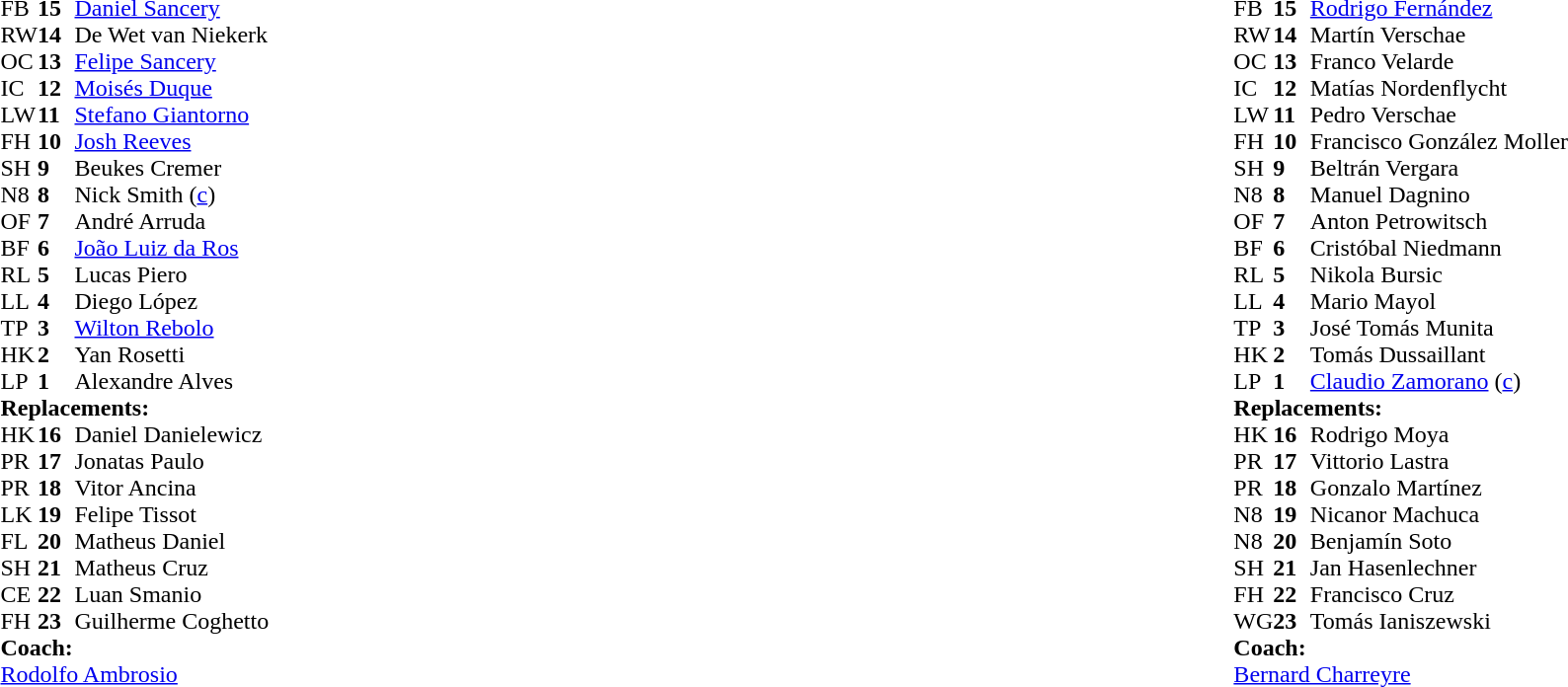<table style="width:100%">
<tr>
<td style="vertical-align:top; width:50%"><br><table cellspacing="0" cellpadding="0">
<tr>
<th width="25"></th>
<th width="25"></th>
</tr>
<tr>
<td>FB</td>
<td><strong>15</strong></td>
<td><a href='#'>Daniel Sancery</a></td>
<td></td>
<td></td>
</tr>
<tr>
<td>RW</td>
<td><strong>14</strong></td>
<td>De Wet van Niekerk</td>
<td></td>
<td></td>
</tr>
<tr>
<td>OC</td>
<td><strong>13</strong></td>
<td><a href='#'>Felipe Sancery</a></td>
<td></td>
</tr>
<tr>
<td>IC</td>
<td><strong>12</strong></td>
<td><a href='#'>Moisés Duque</a></td>
</tr>
<tr>
<td>LW</td>
<td><strong>11</strong></td>
<td><a href='#'>Stefano Giantorno</a></td>
</tr>
<tr>
<td>FH</td>
<td><strong>10</strong></td>
<td><a href='#'>Josh Reeves</a></td>
</tr>
<tr>
<td>SH</td>
<td><strong>9</strong></td>
<td>Beukes Cremer</td>
<td></td>
<td></td>
</tr>
<tr>
<td>N8</td>
<td><strong>8</strong></td>
<td>Nick Smith (<a href='#'>c</a>)</td>
<td></td>
<td></td>
</tr>
<tr>
<td>OF</td>
<td><strong>7</strong></td>
<td>André Arruda</td>
</tr>
<tr>
<td>BF</td>
<td><strong>6</strong></td>
<td><a href='#'>João Luiz da Ros</a></td>
</tr>
<tr>
<td>RL</td>
<td><strong>5</strong></td>
<td>Lucas Piero</td>
</tr>
<tr>
<td>LL</td>
<td><strong>4</strong></td>
<td>Diego López</td>
</tr>
<tr>
<td>TP</td>
<td><strong>3</strong></td>
<td><a href='#'>Wilton Rebolo</a></td>
</tr>
<tr>
<td>HK</td>
<td><strong>2</strong></td>
<td>Yan Rosetti</td>
<td></td>
<td></td>
</tr>
<tr>
<td>LP</td>
<td><strong>1</strong></td>
<td>Alexandre Alves</td>
<td></td>
<td></td>
</tr>
<tr>
<td colspan=3><strong>Replacements:</strong></td>
</tr>
<tr>
<td>HK</td>
<td><strong>16</strong></td>
<td>Daniel Danielewicz</td>
<td></td>
<td></td>
</tr>
<tr>
<td>PR</td>
<td><strong>17</strong></td>
<td>Jonatas Paulo</td>
</tr>
<tr>
<td>PR</td>
<td><strong>18</strong></td>
<td>Vitor Ancina</td>
<td></td>
<td></td>
</tr>
<tr>
<td>LK</td>
<td><strong>19</strong></td>
<td>Felipe Tissot</td>
</tr>
<tr>
<td>FL</td>
<td><strong>20</strong></td>
<td>Matheus Daniel</td>
<td></td>
<td></td>
</tr>
<tr>
<td>SH</td>
<td><strong>21</strong></td>
<td>Matheus Cruz</td>
<td></td>
<td></td>
</tr>
<tr>
<td>CE</td>
<td><strong>22</strong></td>
<td>Luan Smanio</td>
<td></td>
<td></td>
</tr>
<tr>
<td>FH</td>
<td><strong>23</strong></td>
<td>Guilherme Coghetto</td>
<td></td>
<td></td>
</tr>
<tr>
<td colspan=3><strong>Coach:</strong></td>
</tr>
<tr>
<td colspan="4"> <a href='#'>Rodolfo Ambrosio</a></td>
</tr>
</table>
</td>
<td style="vertical-align:top"></td>
<td style="vertical-align:top; width:50%"><br><table cellspacing="0" cellpadding="0" style="margin:auto">
<tr>
<th width="25"></th>
<th width="25"></th>
</tr>
<tr>
<td>FB</td>
<td><strong>15</strong></td>
<td><a href='#'>Rodrigo Fernández</a></td>
</tr>
<tr>
<td>RW</td>
<td><strong>14</strong></td>
<td>Martín Verschae</td>
<td></td>
<td></td>
</tr>
<tr>
<td>OC</td>
<td><strong>13</strong></td>
<td>Franco Velarde</td>
</tr>
<tr>
<td>IC</td>
<td><strong>12</strong></td>
<td>Matías Nordenflycht</td>
<td></td>
<td></td>
</tr>
<tr>
<td>LW</td>
<td><strong>11</strong></td>
<td>Pedro Verschae</td>
</tr>
<tr>
<td>FH</td>
<td><strong>10</strong></td>
<td>Francisco González Moller</td>
</tr>
<tr>
<td>SH</td>
<td><strong>9</strong></td>
<td>Beltrán Vergara</td>
<td></td>
<td></td>
</tr>
<tr>
<td>N8</td>
<td><strong>8</strong></td>
<td>Manuel Dagnino</td>
<td></td>
<td></td>
</tr>
<tr>
<td>OF</td>
<td><strong>7</strong></td>
<td>Anton Petrowitsch</td>
</tr>
<tr>
<td>BF</td>
<td><strong>6</strong></td>
<td>Cristóbal Niedmann</td>
<td></td>
</tr>
<tr>
<td>RL</td>
<td><strong>5</strong></td>
<td>Nikola Bursic</td>
</tr>
<tr>
<td>LL</td>
<td><strong>4</strong></td>
<td>Mario Mayol</td>
<td></td>
<td></td>
</tr>
<tr>
<td>TP</td>
<td><strong>3</strong></td>
<td>José Tomás Munita</td>
<td></td>
<td></td>
</tr>
<tr>
<td>HK</td>
<td><strong>2</strong></td>
<td>Tomás Dussaillant</td>
<td></td>
<td></td>
</tr>
<tr>
<td>LP</td>
<td><strong>1</strong></td>
<td><a href='#'>Claudio Zamorano</a> (<a href='#'>c</a>)</td>
<td></td>
<td></td>
</tr>
<tr>
<td colspan=3><strong>Replacements:</strong></td>
</tr>
<tr>
<td>HK</td>
<td><strong>16</strong></td>
<td>Rodrigo Moya</td>
<td></td>
<td></td>
</tr>
<tr>
<td>PR</td>
<td><strong>17</strong></td>
<td>Vittorio Lastra</td>
<td></td>
<td></td>
</tr>
<tr>
<td>PR</td>
<td><strong>18</strong></td>
<td>Gonzalo Martínez</td>
<td></td>
<td></td>
</tr>
<tr>
<td>N8</td>
<td><strong>19</strong></td>
<td>Nicanor Machuca</td>
<td></td>
<td></td>
</tr>
<tr>
<td>N8</td>
<td><strong>20</strong></td>
<td>Benjamín Soto</td>
<td></td>
<td></td>
</tr>
<tr>
<td>SH</td>
<td><strong>21</strong></td>
<td>Jan Hasenlechner</td>
<td></td>
<td></td>
</tr>
<tr>
<td>FH</td>
<td><strong>22</strong></td>
<td>Francisco Cruz</td>
<td></td>
<td></td>
</tr>
<tr>
<td>WG</td>
<td><strong>23</strong></td>
<td>Tomás Ianiszewski</td>
<td></td>
<td></td>
</tr>
<tr>
<td colspan=3><strong>Coach:</strong></td>
</tr>
<tr>
<td colspan="4"> <a href='#'>Bernard Charreyre</a></td>
</tr>
</table>
</td>
</tr>
</table>
